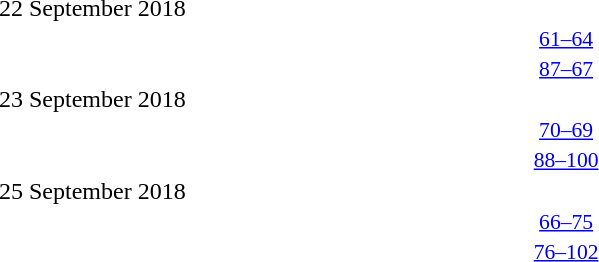<table style="width:100%;" cellspacing="1">
<tr>
<th width=25%></th>
<th width=2%></th>
<th width=6%></th>
<th width=2%></th>
<th width=25%></th>
</tr>
<tr>
<td>22 September 2018</td>
</tr>
<tr style=font-size:90%>
<td align=right></td>
<td></td>
<td align=center><a href='#'>61–64</a></td>
<td></td>
<td></td>
<td></td>
</tr>
<tr style=font-size:90%>
<td align=right></td>
<td></td>
<td align=center><a href='#'>87–67</a></td>
<td></td>
<td></td>
<td></td>
</tr>
<tr>
<td>23 September 2018</td>
</tr>
<tr style=font-size:90%>
<td align=right></td>
<td></td>
<td align=center><a href='#'>70–69</a></td>
<td></td>
<td></td>
<td></td>
</tr>
<tr style=font-size:90%>
<td align=right></td>
<td></td>
<td align=center><a href='#'>88–100</a></td>
<td></td>
<td></td>
<td></td>
</tr>
<tr>
<td>25 September 2018</td>
</tr>
<tr style=font-size:90%>
<td align=right></td>
<td></td>
<td align=center><a href='#'>66–75</a></td>
<td></td>
<td></td>
<td></td>
</tr>
<tr style=font-size:90%>
<td align=right></td>
<td></td>
<td align=center><a href='#'>76–102</a></td>
<td></td>
<td></td>
<td></td>
</tr>
</table>
